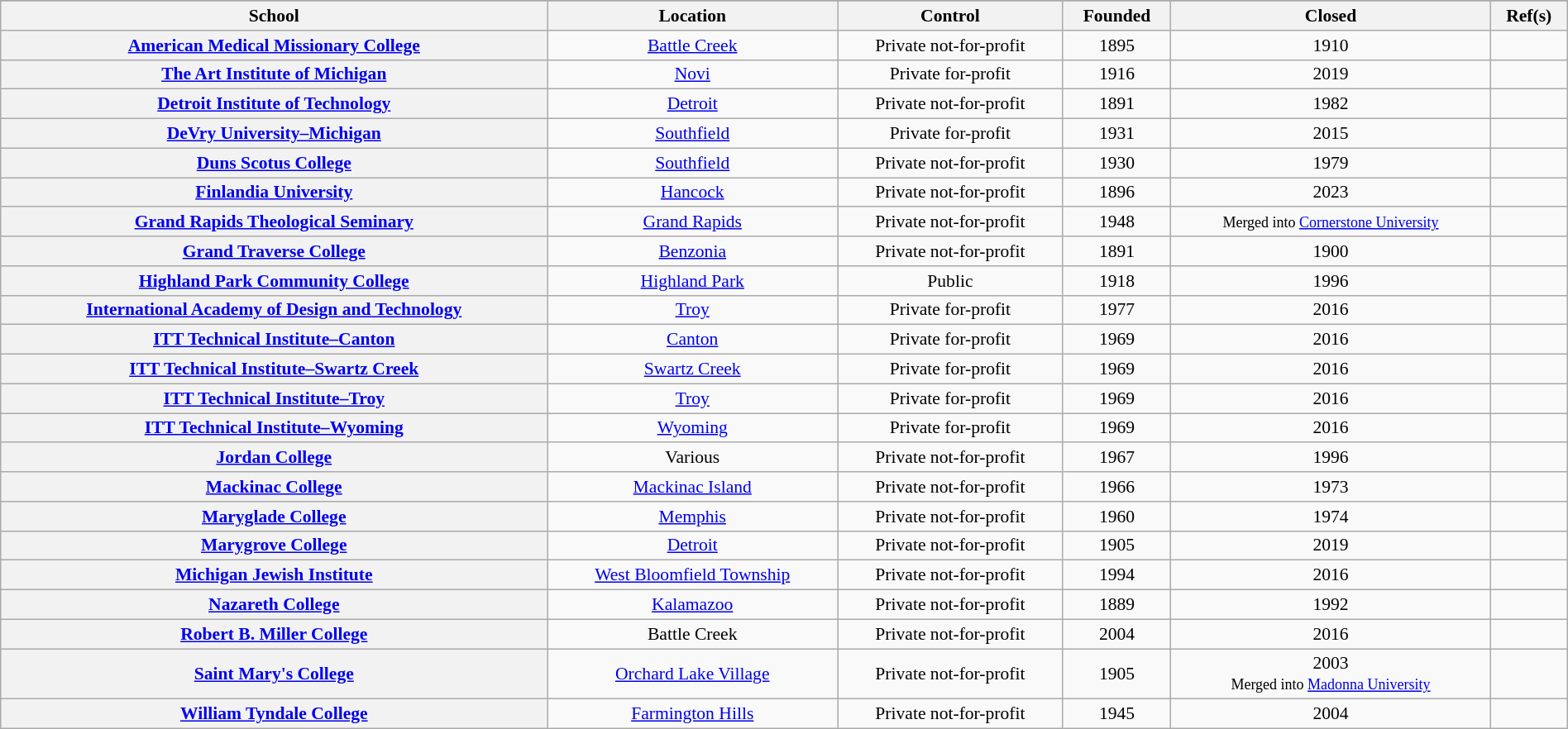<table class="wikitable sortable plainrowheaders" style="text-align:center; font-size:90%; width:100%">
<tr>
</tr>
<tr>
<th scope="col">School</th>
<th scope="col">Location</th>
<th scope="col">Control</th>
<th scope="col">Founded</th>
<th scope="col">Closed</th>
<th scope="col" class="unsortable">Ref(s)</th>
</tr>
<tr>
<th scope="row"><a href='#'>American Medical Missionary College</a></th>
<td align="center"><a href='#'>Battle Creek</a></td>
<td align="center">Private not-for-profit</td>
<td align="center">1895</td>
<td align="center">1910</td>
<td align="center"></td>
</tr>
<tr>
<th scope="row"><a href='#'>The Art Institute of Michigan</a></th>
<td align="center"><a href='#'>Novi</a></td>
<td>Private for-profit</td>
<td align="center">1916</td>
<td>2019</td>
<td></td>
</tr>
<tr>
<th scope="row"><a href='#'>Detroit Institute of Technology</a></th>
<td align="center"><a href='#'>Detroit</a></td>
<td align="center">Private not-for-profit</td>
<td align="center">1891</td>
<td align="center">1982</td>
<td align="center"></td>
</tr>
<tr>
<th scope="row"><a href='#'>DeVry University–Michigan</a></th>
<td align="center"><a href='#'>Southfield</a></td>
<td align="center">Private for-profit</td>
<td align="center">1931</td>
<td align="center">2015</td>
<td align="center"></td>
</tr>
<tr>
<th scope="row"><a href='#'>Duns Scotus College</a></th>
<td align="center"><a href='#'>Southfield</a></td>
<td align="center">Private not-for-profit</td>
<td align="center">1930</td>
<td align="center">1979</td>
<td align="center"></td>
</tr>
<tr>
<th scope="row"><a href='#'>Finlandia University</a></th>
<td align="center"><a href='#'>Hancock</a></td>
<td align="center">Private not-for-profit</td>
<td align="center">1896</td>
<td align="center">2023</td>
</tr>
<tr>
<th scope="row"><a href='#'>Grand Rapids Theological Seminary</a></th>
<td align="center"><a href='#'>Grand Rapids</a></td>
<td align="center">Private not-for-profit</td>
<td align="center">1948</td>
<td align="center"><small>Merged into <a href='#'>Cornerstone University</a></small></td>
<td align="center"></td>
</tr>
<tr>
<th scope="row"><a href='#'>Grand Traverse College</a></th>
<td align="center"><a href='#'>Benzonia</a></td>
<td align="center">Private not-for-profit</td>
<td align="center">1891</td>
<td align="center">1900</td>
<td align="center"></td>
</tr>
<tr>
<th scope="row"><a href='#'>Highland Park Community College</a></th>
<td align="center"><a href='#'>Highland Park</a></td>
<td align="center">Public</td>
<td align="center">1918</td>
<td align="center">1996</td>
<td align="center"></td>
</tr>
<tr>
<th scope="row"><a href='#'>International Academy of Design and Technology</a></th>
<td align="center"><a href='#'>Troy</a></td>
<td align="center">Private for-profit</td>
<td align="center">1977</td>
<td align="center">2016</td>
<td align="center"></td>
</tr>
<tr>
<th scope="row"><a href='#'>ITT Technical Institute–Canton</a></th>
<td align="center"><a href='#'>Canton</a></td>
<td>Private for-profit</td>
<td>1969</td>
<td align="center">2016</td>
<td align="center"></td>
</tr>
<tr>
<th scope="row"><a href='#'>ITT Technical Institute–Swartz Creek</a></th>
<td align="center"><a href='#'>Swartz Creek</a></td>
<td>Private for-profit</td>
<td>1969</td>
<td align="center">2016</td>
<td align="center"></td>
</tr>
<tr>
<th scope="row"><a href='#'>ITT Technical Institute–Troy</a></th>
<td align="center"><a href='#'>Troy</a></td>
<td>Private for-profit</td>
<td>1969</td>
<td align="center">2016</td>
<td align="center"></td>
</tr>
<tr>
<th scope="row"><a href='#'>ITT Technical Institute–Wyoming</a></th>
<td align="center"><a href='#'>Wyoming</a></td>
<td>Private for-profit</td>
<td>1969</td>
<td align="center">2016</td>
<td align="center"></td>
</tr>
<tr>
<th scope="row"><a href='#'>Jordan College</a></th>
<td align="center">Various</td>
<td align="center">Private not-for-profit</td>
<td align="center">1967</td>
<td align="center">1996</td>
<td align="center"></td>
</tr>
<tr>
<th scope="row"><a href='#'>Mackinac College</a></th>
<td align="center"><a href='#'>Mackinac Island</a></td>
<td align="center">Private not-for-profit</td>
<td align="center">1966</td>
<td align="center">1973</td>
<td align="center"></td>
</tr>
<tr>
<th scope="row"><a href='#'>Maryglade College</a></th>
<td align="center"><a href='#'>Memphis</a></td>
<td align="center">Private not-for-profit</td>
<td align="center">1960</td>
<td align="center">1974</td>
<td align="center"></td>
</tr>
<tr>
<th scope="row"><a href='#'>Marygrove College</a></th>
<td><a href='#'>Detroit</a></td>
<td>Private not-for-profit</td>
<td>1905</td>
<td>2019</td>
<td></td>
</tr>
<tr>
<th scope="row"><a href='#'>Michigan Jewish Institute</a></th>
<td align="center"><a href='#'>West Bloomfield Township</a></td>
<td align="center">Private not-for-profit</td>
<td align="center">1994</td>
<td align="center">2016</td>
<td align="center"></td>
</tr>
<tr>
<th scope="row"><a href='#'>Nazareth College</a></th>
<td align="center"><a href='#'>Kalamazoo</a></td>
<td align="center">Private not-for-profit</td>
<td align="center">1889</td>
<td align="center">1992</td>
<td align="center"></td>
</tr>
<tr>
<th scope="row"><a href='#'>Robert B. Miller College</a></th>
<td align="center">Battle Creek</td>
<td align="center">Private not-for-profit</td>
<td align="center">2004</td>
<td align="center">2016</td>
<td align="center"></td>
</tr>
<tr>
<th scope="row"><a href='#'>Saint Mary's College</a></th>
<td align="center"><a href='#'>Orchard Lake Village</a></td>
<td align="center">Private not-for-profit</td>
<td align="center">1905</td>
<td align="center">2003<br><small>Merged into <a href='#'>Madonna University</a></small></td>
<td align="center"></td>
</tr>
<tr>
<th scope="row"><a href='#'>William Tyndale College</a></th>
<td align="center"><a href='#'>Farmington Hills</a></td>
<td align="center">Private not-for-profit</td>
<td align="center">1945</td>
<td align="center">2004</td>
<td align="center"></td>
</tr>
</table>
